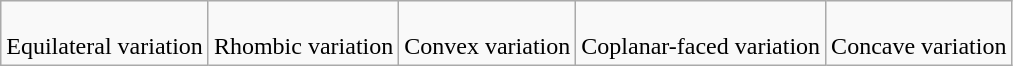<table class=wikitable>
<tr align=center>
<td><br>Equilateral variation</td>
<td><br>Rhombic variation</td>
<td><br>Convex variation</td>
<td><br>Coplanar-faced variation</td>
<td><br>Concave variation</td>
</tr>
</table>
